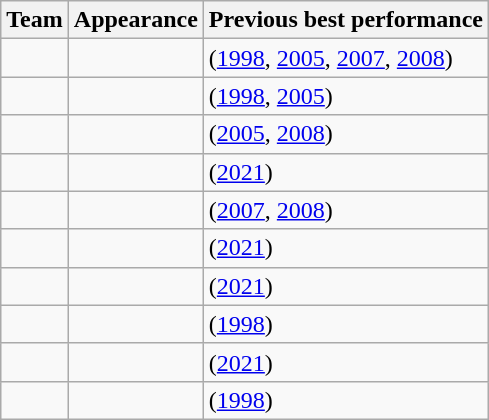<table class="wikitable sortable" style="text-align: left;">
<tr>
<th>Team</th>
<th>Appearance</th>
<th>Previous best performance</th>
</tr>
<tr>
<td></td>
<td></td>
<td> (<a href='#'>1998</a>, <a href='#'>2005</a>, <a href='#'>2007</a>, <a href='#'>2008</a>)</td>
</tr>
<tr>
<td></td>
<td></td>
<td> (<a href='#'>1998</a>, <a href='#'>2005</a>)</td>
</tr>
<tr>
<td></td>
<td></td>
<td> (<a href='#'>2005</a>, <a href='#'>2008</a>)</td>
</tr>
<tr>
<td></td>
<td></td>
<td> (<a href='#'>2021</a>)</td>
</tr>
<tr>
<td></td>
<td></td>
<td> (<a href='#'>2007</a>, <a href='#'>2008</a>)</td>
</tr>
<tr>
<td></td>
<td></td>
<td> (<a href='#'>2021</a>)</td>
</tr>
<tr>
<td></td>
<td></td>
<td> (<a href='#'>2021</a>)</td>
</tr>
<tr>
<td></td>
<td></td>
<td> (<a href='#'>1998</a>)</td>
</tr>
<tr>
<td> <em></em></td>
<td></td>
<td> (<a href='#'>2021</a>)</td>
</tr>
<tr>
<td></td>
<td></td>
<td> (<a href='#'>1998</a>)</td>
</tr>
</table>
